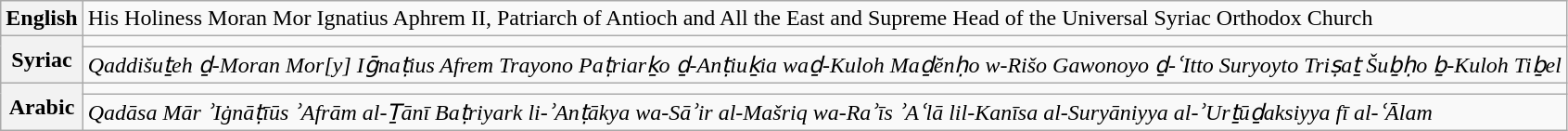<table class="wikitable">
<tr>
<th>English</th>
<td>His Holiness Moran Mor Ignatius Aphrem II, Patriarch of Antioch and All the East and Supreme Head of the Universal Syriac Orthodox Church</td>
</tr>
<tr>
<th rowspan="2">Syriac</th>
<td align="right"></td>
</tr>
<tr>
<td><em>Qaddišuṯeh ḏ-Moran Mor[y] Iḡnaṭius Afrem Trayono Paṭriarḵo ḏ-Anṭiuḵia waḏ-Kuloh Maḏĕnḥo w-Rišo Gawonoyo ḏ-ʿItto Suryoyto Triṣaṯ Šuḇḥo ḇ-Kuloh Tiḇel</em></td>
</tr>
<tr>
<th rowspan="2">Arabic</th>
<td align="right"></td>
</tr>
<tr>
<td><em>Qadāsa Mār ʾIġnāṭīūs ʾAfrām al-Ṯānī Baṭriyark li-ʾAnṭākya wa-Sāʾir al-Mašriq wa-Raʾīs ʾAʿlā lil-Kanīsa al-Suryāniyya al-ʾUrṯūḏaksiyya fī al-ʿĀlam</em></td>
</tr>
</table>
